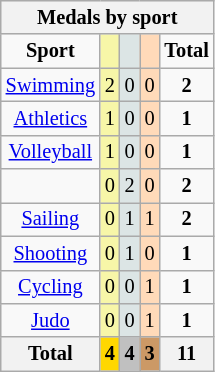<table class="wikitable" style=font-size:85%;float:center;text-align:center>
<tr style="background:#efefef;">
<th colspan=5><strong>Medals by sport</strong></th>
</tr>
<tr align=center>
<td><strong>Sport</strong></td>
<td bgcolor=#f7f6a8></td>
<td bgcolor=#dce5e5></td>
<td bgcolor=#ffdab9></td>
<td><strong>Total</strong></td>
</tr>
<tr align=center>
<td><a href='#'>Swimming</a></td>
<td style="background:#F7F6A8;">2</td>
<td style="background:#DCE5E5;">0</td>
<td style="background:#FFDAB9;">0</td>
<td><strong>2</strong></td>
</tr>
<tr align=center>
<td><a href='#'>Athletics</a></td>
<td style="background:#F7F6A8;">1</td>
<td style="background:#DCE5E5;">0</td>
<td style="background:#FFDAB9;">0</td>
<td><strong>1</strong></td>
</tr>
<tr align=center>
<td><a href='#'>Volleyball</a></td>
<td style="background:#F7F6A8;">1</td>
<td style="background:#DCE5E5;">0</td>
<td style="background:#FFDAB9;">0</td>
<td><strong>1</strong></td>
</tr>
<tr align=center>
<td><a href='#'></a></td>
<td style="background:#F7F6A8;">0</td>
<td style="background:#DCE5E5;">2</td>
<td style="background:#FFDAB9;">0</td>
<td><strong>2</strong></td>
</tr>
<tr align=center>
<td><a href='#'>Sailing</a></td>
<td style="background:#F7F6A8;">0</td>
<td style="background:#DCE5E5;">1</td>
<td style="background:#FFDAB9;">1</td>
<td><strong>2</strong></td>
</tr>
<tr align=center>
<td><a href='#'>Shooting</a></td>
<td style="background:#F7F6A8;">0</td>
<td style="background:#DCE5E5;">1</td>
<td style="background:#FFDAB9;">0</td>
<td><strong>1</strong></td>
</tr>
<tr align=center>
<td><a href='#'>Cycling</a></td>
<td style="background:#F7F6A8;">0</td>
<td style="background:#DCE5E5;">0</td>
<td style="background:#FFDAB9;">1</td>
<td><strong>1</strong></td>
</tr>
<tr align=center>
<td><a href='#'>Judo</a></td>
<td style="background:#F7F6A8;">0</td>
<td style="background:#DCE5E5;">0</td>
<td style="background:#FFDAB9;">1</td>
<td><strong>1</strong></td>
</tr>
<tr align=center>
<th><strong>Total</strong></th>
<th style="background:gold;"><strong>4</strong></th>
<th style="background:silver;"><strong>4</strong></th>
<th style="background:#c96;"><strong>3</strong></th>
<th><strong>11</strong></th>
</tr>
</table>
